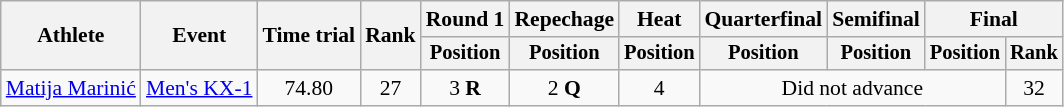<table class=wikitable style=font-size:90%;text-align:center>
<tr>
<th rowspan=2>Athlete</th>
<th rowspan=2>Event</th>
<th rowspan=2>Time trial</th>
<th rowspan=2>Rank</th>
<th>Round 1</th>
<th>Repechage</th>
<th>Heat</th>
<th>Quarterfinal</th>
<th>Semifinal</th>
<th colspan=2>Final</th>
</tr>
<tr style=font-size:95%>
<th>Position</th>
<th>Position</th>
<th>Position</th>
<th>Position</th>
<th>Position</th>
<th>Position</th>
<th>Rank</th>
</tr>
<tr>
<td align=left><a href='#'>Matija Marinić</a></td>
<td align=left><a href='#'>Men's KX-1</a></td>
<td>74.80</td>
<td>27</td>
<td>3 <strong>R</strong></td>
<td>2 <strong>Q</strong></td>
<td>4</td>
<td colspan=3>Did not advance</td>
<td>32</td>
</tr>
</table>
